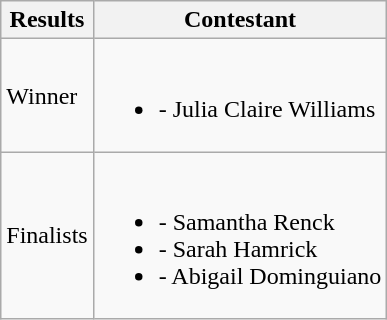<table class="wikitable">
<tr>
<th>Results</th>
<th>Contestant</th>
</tr>
<tr>
<td>Winner</td>
<td><br><ul><li> - Julia Claire Williams</li></ul></td>
</tr>
<tr>
<td>Finalists</td>
<td><br><ul><li> - Samantha Renck</li><li> - Sarah Hamrick</li><li> - Abigail Dominguiano</li></ul></td>
</tr>
</table>
